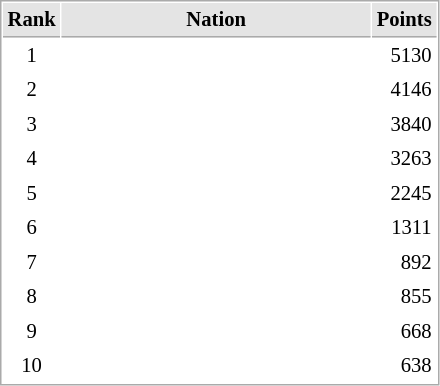<table cellspacing="1" cellpadding="3" style="border:1px solid #AAAAAA;font-size:86%">
<tr style="background-color: #E4E4E4;">
<th style="border-bottom:1px solid #AAAAAA" width=10>Rank</th>
<th style="border-bottom:1px solid #AAAAAA" width=200>Nation</th>
<th style="border-bottom:1px solid #AAAAAA" width=20 align=right>Points</th>
</tr>
<tr>
<td align=center>1</td>
<td><strong></strong></td>
<td align=right>5130</td>
</tr>
<tr>
<td align=center>2</td>
<td></td>
<td align=right>4146</td>
</tr>
<tr>
<td align=center>3</td>
<td></td>
<td align=right>3840</td>
</tr>
<tr>
<td align=center>4</td>
<td></td>
<td align=right>3263</td>
</tr>
<tr>
<td align=center>5</td>
<td></td>
<td align=right>2245</td>
</tr>
<tr>
<td align=center>6</td>
<td></td>
<td align=right>1311</td>
</tr>
<tr>
<td align=center>7</td>
<td></td>
<td align=right>892</td>
</tr>
<tr>
<td align=center>8</td>
<td></td>
<td align=right>855</td>
</tr>
<tr>
<td align=center>9</td>
<td></td>
<td align=right>668</td>
</tr>
<tr>
<td align=center>10</td>
<td></td>
<td align=right>638</td>
</tr>
</table>
